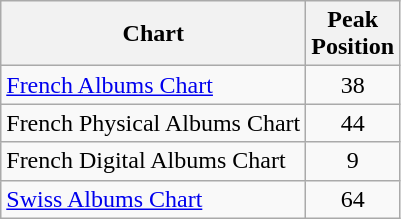<table class="wikitable sortable">
<tr>
<th align="left">Chart</th>
<th align="center">Peak<br>Position</th>
</tr>
<tr>
<td><a href='#'>French Albums Chart</a></td>
<td align="center">38</td>
</tr>
<tr>
<td>French Physical Albums Chart</td>
<td align="center">44</td>
</tr>
<tr>
<td>French Digital Albums Chart</td>
<td align="center">9</td>
</tr>
<tr>
<td><a href='#'>Swiss Albums Chart</a></td>
<td align="center">64</td>
</tr>
</table>
